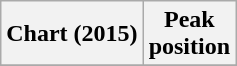<table class="wikitable">
<tr>
<th>Chart (2015)</th>
<th>Peak<br>position</th>
</tr>
<tr>
</tr>
</table>
